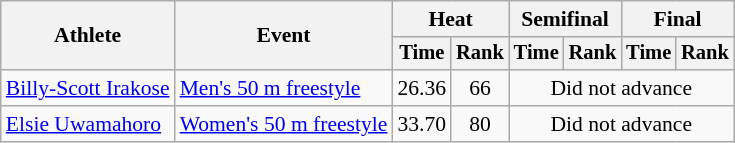<table class=wikitable style="font-size:90%">
<tr>
<th rowspan="2">Athlete</th>
<th rowspan="2">Event</th>
<th colspan="2">Heat</th>
<th colspan="2">Semifinal</th>
<th colspan="2">Final</th>
</tr>
<tr style="font-size:95%">
<th>Time</th>
<th>Rank</th>
<th>Time</th>
<th>Rank</th>
<th>Time</th>
<th>Rank</th>
</tr>
<tr align=center>
<td align=left><a href='#'>Billy-Scott Irakose</a></td>
<td align=left><a href='#'>Men's 50 m freestyle</a></td>
<td>26.36</td>
<td>66</td>
<td colspan=4>Did not advance</td>
</tr>
<tr align=center>
<td align=left><a href='#'>Elsie Uwamahoro</a></td>
<td align=left><a href='#'>Women's 50 m freestyle</a></td>
<td>33.70</td>
<td>80</td>
<td colspan=4>Did not advance</td>
</tr>
</table>
